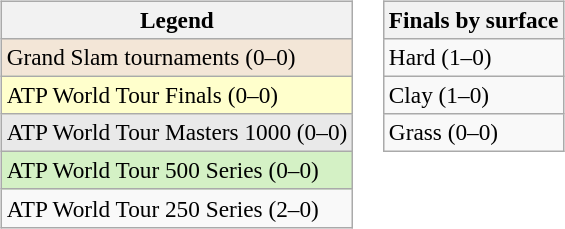<table>
<tr valign=top>
<td><br><table class=wikitable style=font-size:97%>
<tr>
<th>Legend</th>
</tr>
<tr style="background:#f3e6d7;">
<td>Grand Slam tournaments (0–0)</td>
</tr>
<tr style="background:#ffc;">
<td>ATP World Tour Finals (0–0)</td>
</tr>
<tr style="background:#e9e9e9;">
<td>ATP World Tour Masters 1000 (0–0)</td>
</tr>
<tr style="background:#d4f1c5;">
<td>ATP World Tour 500 Series (0–0)</td>
</tr>
<tr>
<td>ATP World Tour 250 Series (2–0)</td>
</tr>
</table>
</td>
<td><br><table class=wikitable style=font-size:97%>
<tr>
<th>Finals by surface</th>
</tr>
<tr>
<td>Hard (1–0)</td>
</tr>
<tr>
<td>Clay (1–0)</td>
</tr>
<tr>
<td>Grass (0–0)</td>
</tr>
</table>
</td>
</tr>
</table>
